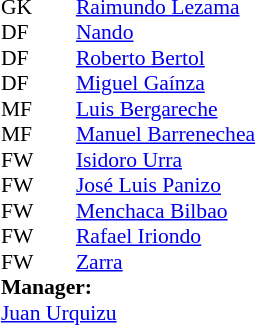<table cellspacing="0" cellpadding="0" style="font-size:90%; margin:0.2em auto;">
<tr>
<th width="25"></th>
<th width="25"></th>
</tr>
<tr>
<td>GK</td>
<td><strong> </strong></td>
<td> <a href='#'>Raimundo Lezama</a></td>
</tr>
<tr>
<td>DF</td>
<td><strong> </strong></td>
<td> <a href='#'>Nando</a></td>
</tr>
<tr>
<td>DF</td>
<td><strong> </strong></td>
<td> <a href='#'>Roberto Bertol</a></td>
</tr>
<tr>
<td>DF</td>
<td><strong> </strong></td>
<td> <a href='#'>Miguel Gaínza</a></td>
</tr>
<tr>
<td>MF</td>
<td><strong> </strong></td>
<td> <a href='#'>Luis Bergareche</a></td>
</tr>
<tr>
<td>MF</td>
<td><strong> </strong></td>
<td> <a href='#'>Manuel Barrenechea</a></td>
</tr>
<tr>
<td>FW</td>
<td><strong> </strong></td>
<td> <a href='#'>Isidoro Urra</a></td>
</tr>
<tr>
<td>FW</td>
<td><strong> </strong></td>
<td> <a href='#'>José Luis Panizo</a></td>
</tr>
<tr>
<td>FW</td>
<td><strong> </strong></td>
<td> <a href='#'>Menchaca Bilbao</a></td>
</tr>
<tr>
<td>FW</td>
<td><strong> </strong></td>
<td> <a href='#'>Rafael Iriondo</a></td>
</tr>
<tr>
<td>FW</td>
<td><strong> </strong></td>
<td> <a href='#'>Zarra</a></td>
</tr>
<tr>
<td colspan=3><strong>Manager:</strong></td>
</tr>
<tr>
<td colspan=4> <a href='#'>Juan Urquizu</a></td>
</tr>
</table>
